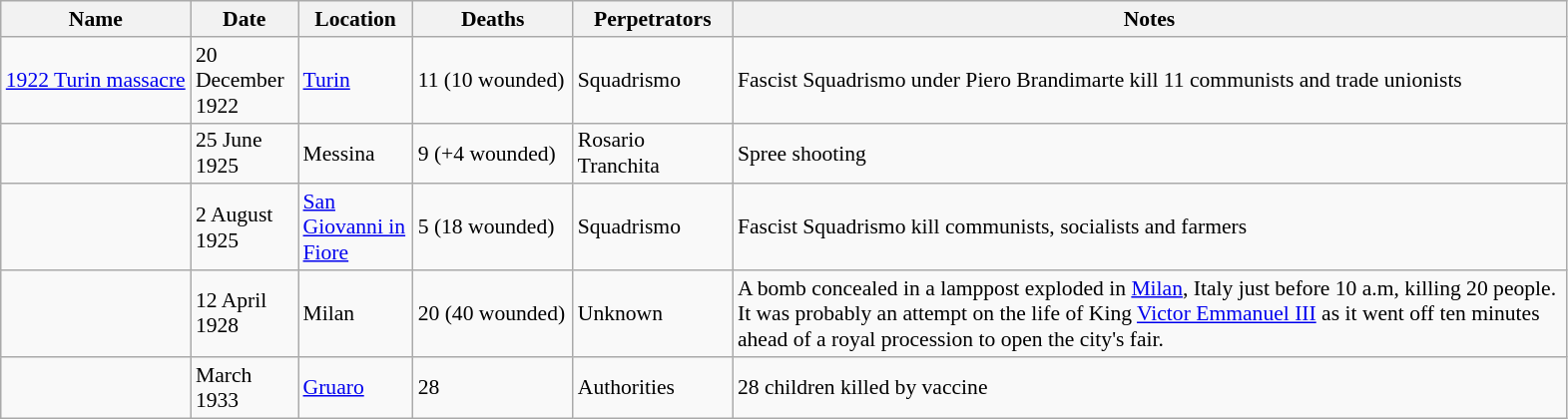<table class="sortable wikitable" style="font-size:90%;">
<tr>
<th style="width:120px;">Name</th>
<th style="width:65px;">Date</th>
<th style="width:70px;">Location</th>
<th style="width:100px;">Deaths</th>
<th style="width:100px;">Perpetrators</th>
<th class="unsortable" style="width:550px;">Notes</th>
</tr>
<tr>
<td><a href='#'>1922 Turin massacre</a></td>
<td>20 December 1922</td>
<td><a href='#'>Turin</a></td>
<td>11 (10 wounded)</td>
<td>Squadrismo</td>
<td>Fascist Squadrismo under Piero Brandimarte kill 11 communists and trade unionists</td>
</tr>
<tr>
<td></td>
<td>25 June 1925</td>
<td>Messina</td>
<td>9 (+4 wounded)</td>
<td>Rosario Tranchita</td>
<td>Spree shooting</td>
</tr>
<tr>
<td></td>
<td>2 August 1925</td>
<td><a href='#'>San Giovanni in Fiore</a></td>
<td>5 (18 wounded)</td>
<td>Squadrismo</td>
<td>Fascist Squadrismo kill communists, socialists and farmers</td>
</tr>
<tr>
<td></td>
<td>12 April 1928</td>
<td>Milan</td>
<td>20 (40 wounded)</td>
<td>Unknown</td>
<td>A bomb concealed in a lamppost exploded in <a href='#'>Milan</a>, Italy just before 10 a.m, killing 20 people. It was probably an attempt on the life of King <a href='#'>Victor Emmanuel III</a> as it went off ten minutes ahead of a royal procession to open the city's fair.</td>
</tr>
<tr>
<td></td>
<td>March 1933</td>
<td><a href='#'>Gruaro</a></td>
<td>28</td>
<td>Authorities</td>
<td>28 children killed by vaccine</td>
</tr>
</table>
